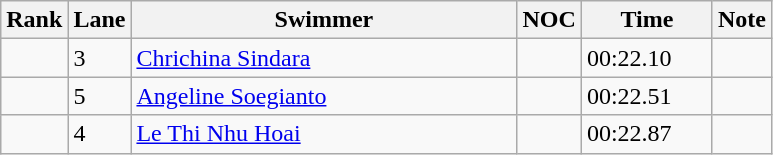<table class="wikitable sortable" style="text-align:Left">
<tr>
<th width=10>Rank</th>
<th width=10>Lane</th>
<th width=250>Swimmer</th>
<th width=10>NOC</th>
<th width=80>Time</th>
<th width=10>Note</th>
</tr>
<tr>
<td></td>
<td>3</td>
<td><a href='#'>Chrichina Sindara</a></td>
<td></td>
<td>00:22.10</td>
<td></td>
</tr>
<tr>
<td></td>
<td>5</td>
<td><a href='#'>Angeline Soegianto</a></td>
<td></td>
<td>00:22.51</td>
<td></td>
</tr>
<tr>
<td></td>
<td>4</td>
<td><a href='#'>Le Thi Nhu Hoai</a></td>
<td></td>
<td>00:22.87</td>
<td></td>
</tr>
</table>
